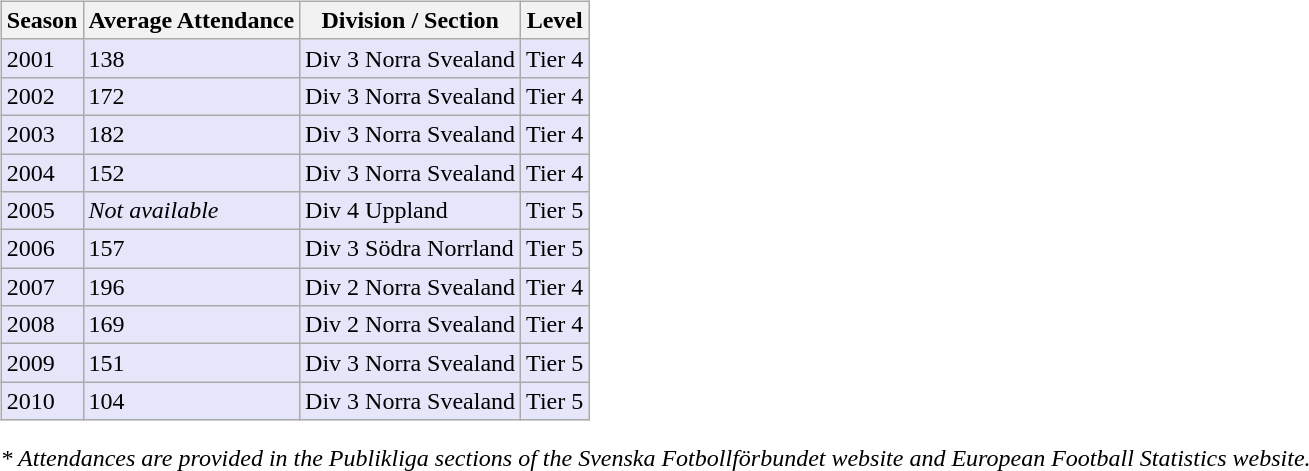<table>
<tr>
<td valign="top" width=0%><br><table class="wikitable">
<tr style="background:#f0f6fa;">
<th><strong>Season</strong></th>
<th><strong>Average Attendance</strong></th>
<th><strong>Division / Section</strong></th>
<th><strong>Level</strong></th>
</tr>
<tr>
<td style="background:#E6E6FA;">2001</td>
<td style="background:#E6E6FA;">138</td>
<td style="background:#E6E6FA;">Div 3 Norra Svealand</td>
<td style="background:#E6E6FA;">Tier 4</td>
</tr>
<tr>
<td style="background:#E6E6FA;">2002</td>
<td style="background:#E6E6FA;">172</td>
<td style="background:#E6E6FA;">Div 3 Norra Svealand</td>
<td style="background:#E6E6FA;">Tier 4</td>
</tr>
<tr>
<td style="background:#E6E6FA;">2003</td>
<td style="background:#E6E6FA;">182</td>
<td style="background:#E6E6FA;">Div 3 Norra Svealand</td>
<td style="background:#E6E6FA;">Tier 4</td>
</tr>
<tr>
<td style="background:#E6E6FA;">2004</td>
<td style="background:#E6E6FA;">152</td>
<td style="background:#E6E6FA;">Div 3 Norra Svealand</td>
<td style="background:#E6E6FA;">Tier 4</td>
</tr>
<tr>
<td style="background:#E6E6FA;">2005</td>
<td style="background:#E6E6FA;"><em>Not available</em></td>
<td style="background:#E6E6FA;">Div 4 Uppland</td>
<td style="background:#E6E6FA;">Tier 5</td>
</tr>
<tr>
<td style="background:#E6E6FA;">2006</td>
<td style="background:#E6E6FA;">157</td>
<td style="background:#E6E6FA;">Div 3 Södra Norrland</td>
<td style="background:#E6E6FA;">Tier 5</td>
</tr>
<tr>
<td style="background:#E6E6FA;">2007</td>
<td style="background:#E6E6FA;">196</td>
<td style="background:#E6E6FA;">Div 2 Norra Svealand</td>
<td style="background:#E6E6FA;">Tier 4</td>
</tr>
<tr>
<td style="background:#E6E6FA;">2008</td>
<td style="background:#E6E6FA;">169</td>
<td style="background:#E6E6FA;">Div 2 Norra Svealand</td>
<td style="background:#E6E6FA;">Tier 4</td>
</tr>
<tr>
<td style="background:#E6E6FA;">2009</td>
<td style="background:#E6E6FA;">151</td>
<td style="background:#E6E6FA;">Div 3 Norra Svealand</td>
<td style="background:#E6E6FA;">Tier 5</td>
</tr>
<tr>
<td style="background:#E6E6FA;">2010</td>
<td style="background:#E6E6FA;">104</td>
<td style="background:#E6E6FA;">Div 3 Norra Svealand</td>
<td style="background:#E6E6FA;">Tier 5</td>
</tr>
</table>
<em>* Attendances are provided in the Publikliga sections of the Svenska Fotbollförbundet website and European Football Statistics website.</em> 
</td>
</tr>
</table>
